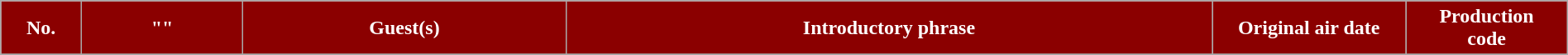<table class="wikitable plainrowheaders" style="width:100%; margin:auto;">
<tr>
<th style="background-color: #8B0000; color:#ffffff" width=5%><abbr>No.</abbr></th>
<th style="background-color: #8B0000; color:#ffffff" width=10%>"<a href='#'></a>"</th>
<th style="background-color: #8B0000; color:#ffffff" width=20%>Guest(s)</th>
<th style="background-color: #8B0000; color:#ffffff" width=40%>Introductory phrase</th>
<th style="background-color: #8B0000; color:#ffffff" width=12%>Original air date</th>
<th style="background-color: #8B0000; color:#ffffff" width=10%>Production <br> code</th>
</tr>
<tr>
</tr>
</table>
